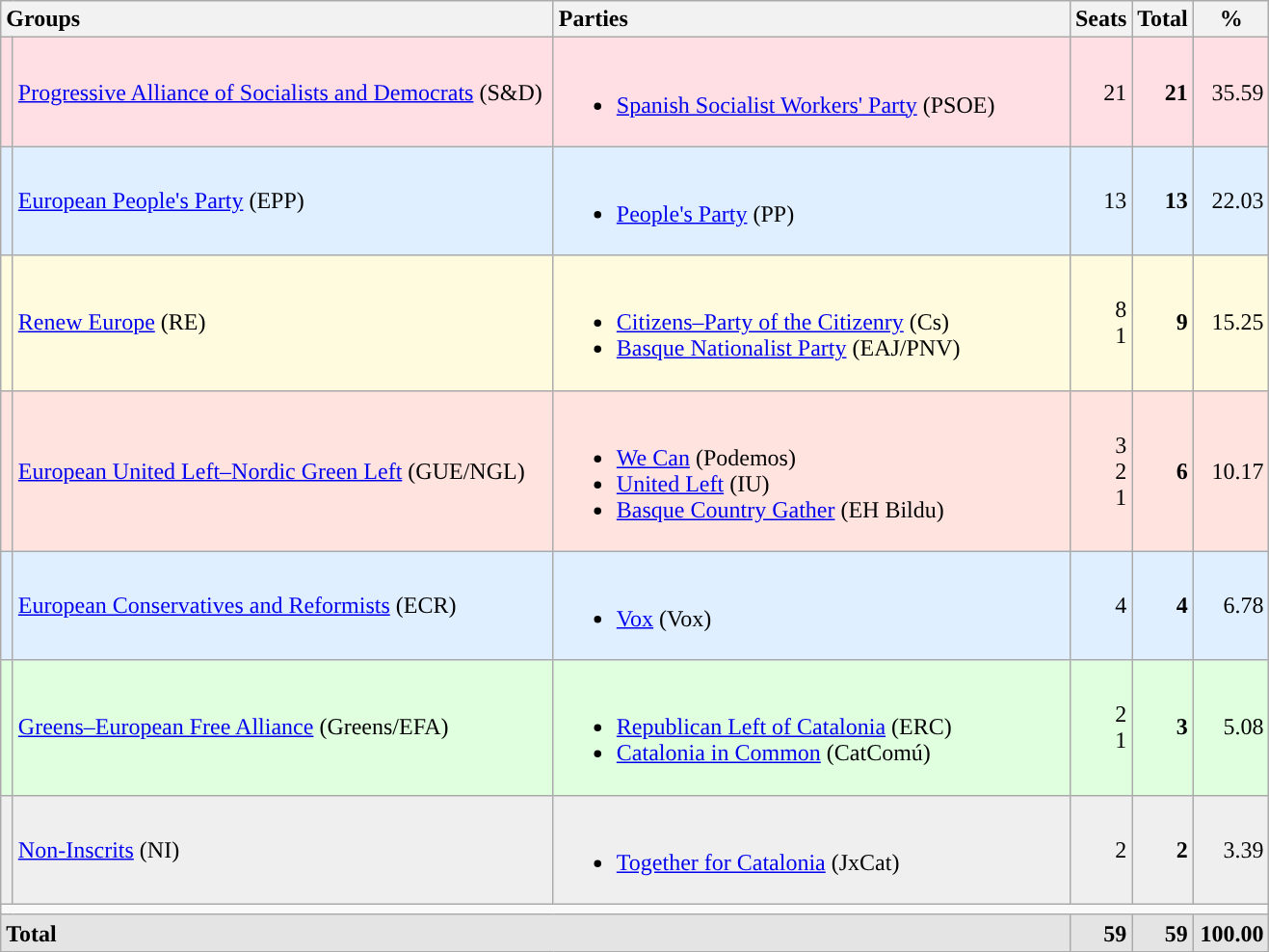<table class="wikitable" style="text-align:right;">
<tr>
<th style="text-align:left;" colspan="2" width="375">Groups</th>
<th style="text-align:left;" width="350">Parties</th>
<th width="35">Seats</th>
<th width="35">Total</th>
<th width="45">%</th>
</tr>
<tr style="background:#FFDFE3;">
<td width="1" style="color:inherit;background:"></td>
<td align="left"><a href='#'>Progressive Alliance of Socialists and Democrats</a> (S&D)</td>
<td align="left"><br><ul><li><a href='#'>Spanish Socialist Workers' Party</a> (PSOE)</li></ul></td>
<td>21</td>
<td><strong>21</strong></td>
<td>35.59</td>
</tr>
<tr style="background:#DFEFFF;">
<td style="color:inherit;background:"></td>
<td align="left"><a href='#'>European People's Party</a> (EPP)</td>
<td align="left"><br><ul><li><a href='#'>People's Party</a> (PP)</li></ul></td>
<td>13</td>
<td><strong>13</strong></td>
<td>22.03</td>
</tr>
<tr style="background:#FFFBDF;">
<td style="color:inherit;background:"></td>
<td align="left"><a href='#'>Renew Europe</a> (RE)</td>
<td align="left"><br><ul><li><a href='#'>Citizens–Party of the Citizenry</a> (Cs)</li><li><a href='#'>Basque Nationalist Party</a> (EAJ/PNV)</li></ul></td>
<td>8<br>1</td>
<td><strong>9</strong></td>
<td>15.25</td>
</tr>
<tr style="background:#FFE3DF;">
<td style="color:inherit;background:"></td>
<td align="left"><a href='#'>European United Left–Nordic Green Left</a> (GUE/NGL)</td>
<td align="left"><br><ul><li><a href='#'>We Can</a> (Podemos)</li><li><a href='#'>United Left</a> (IU)</li><li><a href='#'>Basque Country Gather</a> (EH Bildu)</li></ul></td>
<td>3<br>2<br>1</td>
<td><strong>6</strong></td>
<td>10.17</td>
</tr>
<tr style="background:#DFEFFF;">
<td style="color:inherit;background:"></td>
<td align="left"><a href='#'>European Conservatives and Reformists</a> (ECR)</td>
<td align="left"><br><ul><li><a href='#'>Vox</a> (Vox)</li></ul></td>
<td>4</td>
<td><strong>4</strong></td>
<td>6.78</td>
</tr>
<tr style="background:#DFFFDF;">
<td style="color:inherit;background:"></td>
<td align="left"><a href='#'>Greens–European Free Alliance</a> (Greens/EFA)</td>
<td align="left"><br><ul><li><a href='#'>Republican Left of Catalonia</a> (ERC)</li><li><a href='#'>Catalonia in Common</a> (CatComú)</li></ul></td>
<td>2<br>1</td>
<td><strong>3</strong></td>
<td>5.08</td>
</tr>
<tr style="background:#EFEFEF;">
<td style="color:inherit;background:"></td>
<td align="left"><a href='#'>Non-Inscrits</a> (NI)</td>
<td align="left"><br><ul><li><a href='#'>Together for Catalonia</a> (JxCat)</li></ul></td>
<td>2</td>
<td><strong>2</strong></td>
<td>3.39</td>
</tr>
<tr>
<td colspan="6"></td>
</tr>
<tr style="background:#E4E4E4; font-weight:bold;">
<td align="left" colspan="3">Total</td>
<td>59</td>
<td>59</td>
<td>100.00</td>
</tr>
</table>
